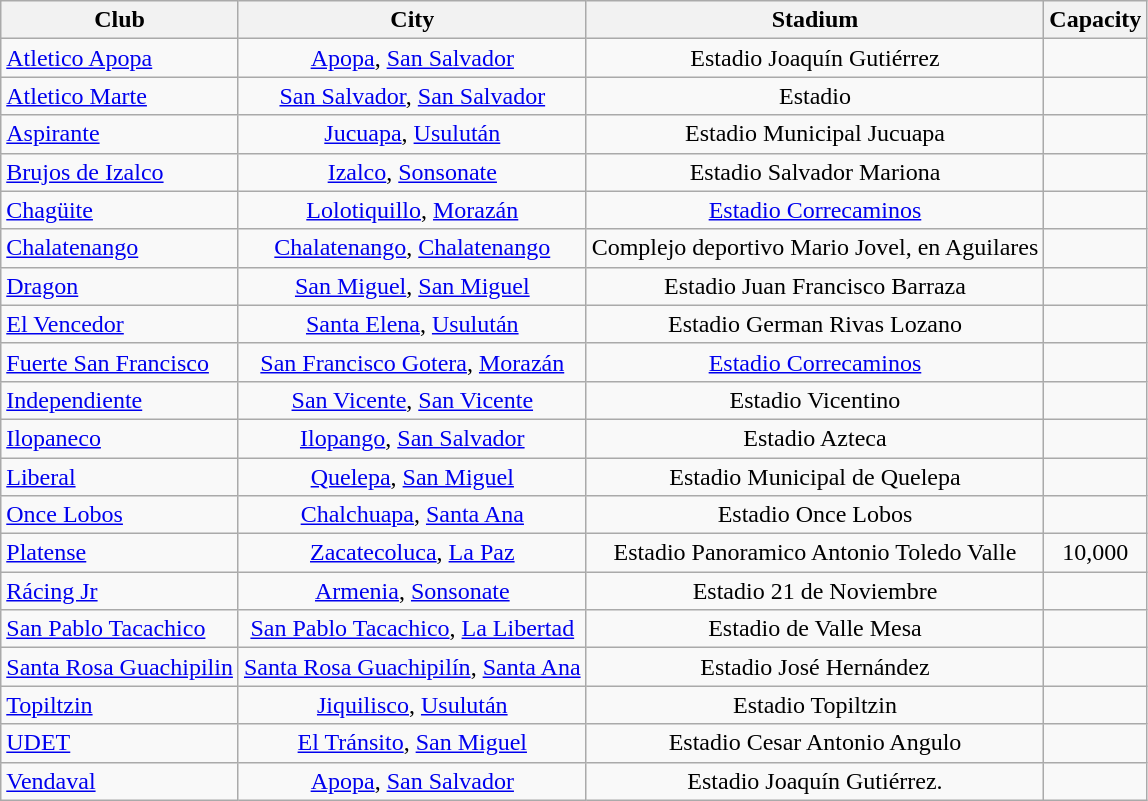<table class="wikitable sortable" style="text-align: center;">
<tr>
<th>Club</th>
<th>City</th>
<th>Stadium</th>
<th>Capacity</th>
</tr>
<tr>
<td align="left"><a href='#'>Atletico Apopa</a></td>
<td><a href='#'>Apopa</a>, <a href='#'>San Salvador</a></td>
<td>Estadio Joaquín Gutiérrez</td>
<td></td>
</tr>
<tr>
<td align="left"><a href='#'>Atletico Marte</a></td>
<td><a href='#'>San Salvador</a>, <a href='#'>San Salvador</a></td>
<td>Estadio</td>
<td></td>
</tr>
<tr>
<td align="left"><a href='#'>Aspirante</a></td>
<td><a href='#'>Jucuapa</a>, <a href='#'>Usulután</a></td>
<td>Estadio Municipal Jucuapa</td>
<td></td>
</tr>
<tr>
<td align="left"><a href='#'>Brujos de Izalco</a></td>
<td><a href='#'>Izalco</a>, <a href='#'>Sonsonate</a></td>
<td>Estadio Salvador Mariona</td>
<td></td>
</tr>
<tr>
<td align="left"><a href='#'>Chagüite</a></td>
<td><a href='#'>Lolotiquillo</a>, <a href='#'>Morazán</a></td>
<td><a href='#'>Estadio Correcaminos</a></td>
<td></td>
</tr>
<tr>
<td align="left"><a href='#'>Chalatenango</a></td>
<td><a href='#'>Chalatenango</a>, <a href='#'>Chalatenango</a></td>
<td>Complejo deportivo Mario Jovel, en Aguilares</td>
<td></td>
</tr>
<tr>
<td align="left"><a href='#'>Dragon</a></td>
<td><a href='#'>San Miguel</a>, <a href='#'>San Miguel</a></td>
<td>Estadio Juan Francisco Barraza</td>
<td></td>
</tr>
<tr>
<td align="left"><a href='#'>El Vencedor</a></td>
<td><a href='#'>Santa Elena</a>, <a href='#'>Usulután</a></td>
<td>Estadio German Rivas Lozano</td>
<td></td>
</tr>
<tr>
<td align="left"><a href='#'>Fuerte San Francisco</a></td>
<td><a href='#'>San Francisco Gotera</a>, <a href='#'>Morazán</a></td>
<td><a href='#'>Estadio Correcaminos</a></td>
<td></td>
</tr>
<tr>
<td align="left"><a href='#'>Independiente</a></td>
<td><a href='#'>San Vicente</a>, <a href='#'>San Vicente</a></td>
<td>Estadio Vicentino</td>
<td></td>
</tr>
<tr>
<td align="left"><a href='#'>Ilopaneco</a></td>
<td><a href='#'>Ilopango</a>, <a href='#'>San Salvador</a></td>
<td>Estadio Azteca</td>
<td></td>
</tr>
<tr>
<td align="left"><a href='#'>Liberal</a></td>
<td><a href='#'>Quelepa</a>, <a href='#'>San Miguel</a></td>
<td>Estadio Municipal de Quelepa</td>
<td></td>
</tr>
<tr>
<td align="left"><a href='#'>Once Lobos</a></td>
<td><a href='#'>Chalchuapa</a>, <a href='#'>Santa Ana</a></td>
<td>Estadio Once Lobos</td>
<td></td>
</tr>
<tr>
<td align="left"><a href='#'>Platense</a></td>
<td><a href='#'>Zacatecoluca</a>, <a href='#'>La Paz</a></td>
<td>Estadio Panoramico Antonio Toledo Valle</td>
<td>10,000</td>
</tr>
<tr>
<td align="left"><a href='#'>Rácing Jr</a></td>
<td><a href='#'>Armenia</a>, <a href='#'>Sonsonate</a></td>
<td>Estadio 21 de Noviembre</td>
<td></td>
</tr>
<tr>
<td align="left"><a href='#'>San Pablo Tacachico</a></td>
<td><a href='#'>San Pablo Tacachico</a>, <a href='#'>La Libertad</a></td>
<td>Estadio de Valle Mesa</td>
<td></td>
</tr>
<tr>
<td align="left"><a href='#'>Santa Rosa Guachipilin</a></td>
<td><a href='#'>Santa Rosa Guachipilín</a>, <a href='#'>Santa Ana</a></td>
<td>Estadio José Hernández</td>
<td></td>
</tr>
<tr>
<td align="left"><a href='#'>Topiltzin</a></td>
<td><a href='#'>Jiquilisco</a>, <a href='#'>Usulután</a></td>
<td>Estadio Topiltzin</td>
<td></td>
</tr>
<tr>
<td align="left"><a href='#'>UDET</a></td>
<td><a href='#'>El Tránsito</a>, <a href='#'>San Miguel</a></td>
<td>Estadio Cesar Antonio Angulo</td>
<td></td>
</tr>
<tr>
<td align="left"><a href='#'>Vendaval</a></td>
<td><a href='#'>Apopa</a>, <a href='#'>San Salvador</a></td>
<td>Estadio Joaquín Gutiérrez.</td>
<td></td>
</tr>
</table>
